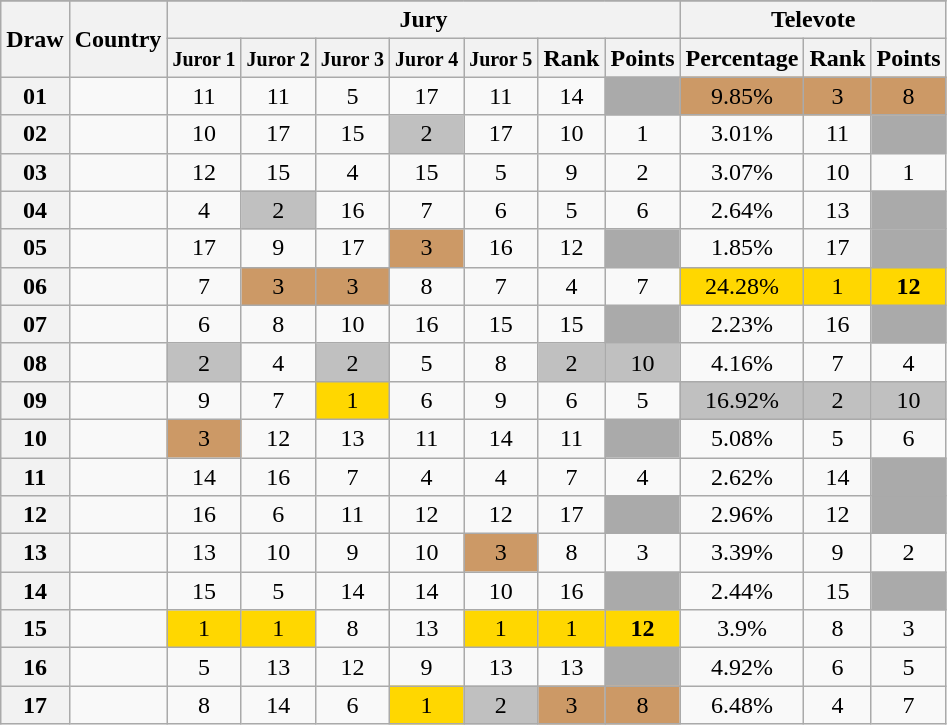<table class="sortable wikitable collapsible plainrowheaders" style="text-align:center;">
<tr>
</tr>
<tr>
<th scope="col" rowspan="2">Draw</th>
<th scope="col" rowspan="2">Country</th>
<th scope="col" colspan="7">Jury</th>
<th scope="col" colspan="3">Televote</th>
</tr>
<tr>
<th scope="col"><small>Juror 1</small></th>
<th scope="col"><small>Juror 2</small></th>
<th scope="col"><small>Juror 3</small></th>
<th scope="col"><small>Juror 4</small></th>
<th scope="col"><small>Juror 5</small></th>
<th scope="col">Rank</th>
<th scope="col">Points</th>
<th scope="col">Percentage</th>
<th scope="col">Rank</th>
<th scope="col">Points</th>
</tr>
<tr>
<th scope="row" style="text-align:center;">01</th>
<td style="text-align:left;"></td>
<td>11</td>
<td>11</td>
<td>5</td>
<td>17</td>
<td>11</td>
<td>14</td>
<td style="background:#AAAAAA;"></td>
<td style="background:#CC9966;">9.85%</td>
<td style="background:#CC9966;">3</td>
<td style="background:#CC9966;">8</td>
</tr>
<tr>
<th scope="row" style="text-align:center;">02</th>
<td style="text-align:left;"></td>
<td>10</td>
<td>17</td>
<td>15</td>
<td style="background:silver;">2</td>
<td>17</td>
<td>10</td>
<td>1</td>
<td>3.01%</td>
<td>11</td>
<td style="background:#AAAAAA;"></td>
</tr>
<tr>
<th scope="row" style="text-align:center;">03</th>
<td style="text-align:left;"></td>
<td>12</td>
<td>15</td>
<td>4</td>
<td>15</td>
<td>5</td>
<td>9</td>
<td>2</td>
<td>3.07%</td>
<td>10</td>
<td>1</td>
</tr>
<tr>
<th scope="row" style="text-align:center;">04</th>
<td style="text-align:left;"></td>
<td>4</td>
<td style="background:silver;">2</td>
<td>16</td>
<td>7</td>
<td>6</td>
<td>5</td>
<td>6</td>
<td>2.64%</td>
<td>13</td>
<td style="background:#AAAAAA;"></td>
</tr>
<tr>
<th scope="row" style="text-align:center;">05</th>
<td style="text-align:left;"></td>
<td>17</td>
<td>9</td>
<td>17</td>
<td style="background:#CC9966;">3</td>
<td>16</td>
<td>12</td>
<td style="background:#AAAAAA;"></td>
<td>1.85%</td>
<td>17</td>
<td style="background:#AAAAAA;"></td>
</tr>
<tr>
<th scope="row" style="text-align:center;">06</th>
<td style="text-align:left;"></td>
<td>7</td>
<td style="background:#CC9966;">3</td>
<td style="background:#CC9966;">3</td>
<td>8</td>
<td>7</td>
<td>4</td>
<td>7</td>
<td style="background:gold;">24.28%</td>
<td style="background:gold;">1</td>
<td style="background:gold;"><strong>12</strong></td>
</tr>
<tr>
<th scope="row" style="text-align:center;">07</th>
<td style="text-align:left;"></td>
<td>6</td>
<td>8</td>
<td>10</td>
<td>16</td>
<td>15</td>
<td>15</td>
<td style="background:#AAAAAA;"></td>
<td>2.23%</td>
<td>16</td>
<td style="background:#AAAAAA;"></td>
</tr>
<tr>
<th scope="row" style="text-align:center;">08</th>
<td style="text-align:left;"></td>
<td style="background:silver;">2</td>
<td>4</td>
<td style="background:silver;">2</td>
<td>5</td>
<td>8</td>
<td style="background:silver;">2</td>
<td style="background:silver;">10</td>
<td>4.16%</td>
<td>7</td>
<td>4</td>
</tr>
<tr>
<th scope="row" style="text-align:center;">09</th>
<td style="text-align:left;"></td>
<td>9</td>
<td>7</td>
<td style="background:gold;">1</td>
<td>6</td>
<td>9</td>
<td>6</td>
<td>5</td>
<td style="background:silver;">16.92%</td>
<td style="background:silver;">2</td>
<td style="background:silver;">10</td>
</tr>
<tr>
<th scope="row" style="text-align:center;">10</th>
<td style="text-align:left;"></td>
<td style="background:#CC9966;">3</td>
<td>12</td>
<td>13</td>
<td>11</td>
<td>14</td>
<td>11</td>
<td style="background:#AAAAAA;"></td>
<td>5.08%</td>
<td>5</td>
<td>6</td>
</tr>
<tr>
<th scope="row" style="text-align:center;">11</th>
<td style="text-align:left;"></td>
<td>14</td>
<td>16</td>
<td>7</td>
<td>4</td>
<td>4</td>
<td>7</td>
<td>4</td>
<td>2.62%</td>
<td>14</td>
<td style="background:#AAAAAA;"></td>
</tr>
<tr>
<th scope="row" style="text-align:center;">12</th>
<td style="text-align:left;"></td>
<td>16</td>
<td>6</td>
<td>11</td>
<td>12</td>
<td>12</td>
<td>17</td>
<td style="background:#AAAAAA;"></td>
<td>2.96%</td>
<td>12</td>
<td style="background:#AAAAAA;"></td>
</tr>
<tr>
<th scope="row" style="text-align:center;">13</th>
<td style="text-align:left;"></td>
<td>13</td>
<td>10</td>
<td>9</td>
<td>10</td>
<td style="background:#CC9966;">3</td>
<td>8</td>
<td>3</td>
<td>3.39%</td>
<td>9</td>
<td>2</td>
</tr>
<tr>
<th scope="row" style="text-align:center;">14</th>
<td style="text-align:left;"></td>
<td>15</td>
<td>5</td>
<td>14</td>
<td>14</td>
<td>10</td>
<td>16</td>
<td style="background:#AAAAAA;"></td>
<td>2.44%</td>
<td>15</td>
<td style="background:#AAAAAA;"></td>
</tr>
<tr>
<th scope="row" style="text-align:center;">15</th>
<td style="text-align:left;"></td>
<td style="background:gold;">1</td>
<td style="background:gold;">1</td>
<td>8</td>
<td>13</td>
<td style="background:gold;">1</td>
<td style="background:gold;">1</td>
<td style="background:gold;"><strong>12</strong></td>
<td>3.9%</td>
<td>8</td>
<td>3</td>
</tr>
<tr>
<th scope="row" style="text-align:center;">16</th>
<td style="text-align:left;"></td>
<td>5</td>
<td>13</td>
<td>12</td>
<td>9</td>
<td>13</td>
<td>13</td>
<td style="background:#AAAAAA;"></td>
<td>4.92%</td>
<td>6</td>
<td>5</td>
</tr>
<tr>
<th scope="row" style="text-align:center;">17</th>
<td style="text-align:left;"></td>
<td>8</td>
<td>14</td>
<td>6</td>
<td style="background:gold;">1</td>
<td style="background:silver;">2</td>
<td style="background:#CC9966;">3</td>
<td style="background:#CC9966;">8</td>
<td>6.48%</td>
<td>4</td>
<td>7</td>
</tr>
</table>
